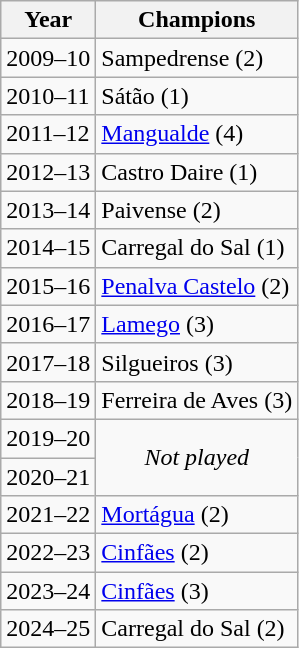<table class="wikitable" style="text-align:left">
<tr>
<th style= width="100px">Year</th>
<th style= width="400px">Champions</th>
</tr>
<tr>
<td>2009–10</td>
<td>Sampedrense (2)</td>
</tr>
<tr>
<td>2010–11</td>
<td>Sátão (1)</td>
</tr>
<tr>
<td>2011–12</td>
<td><a href='#'>Mangualde</a> (4)</td>
</tr>
<tr>
<td>2012–13</td>
<td>Castro Daire (1)</td>
</tr>
<tr>
<td>2013–14</td>
<td>Paivense (2)</td>
</tr>
<tr>
<td>2014–15</td>
<td>Carregal do Sal (1)</td>
</tr>
<tr>
<td>2015–16</td>
<td><a href='#'>Penalva Castelo</a> (2)</td>
</tr>
<tr>
<td>2016–17</td>
<td><a href='#'>Lamego</a> (3)</td>
</tr>
<tr>
<td>2017–18</td>
<td>Silgueiros (3)</td>
</tr>
<tr>
<td>2018–19</td>
<td>Ferreira de Aves (3)</td>
</tr>
<tr>
<td>2019–20</td>
<td align=center rowspan=2><em>Not played</em></td>
</tr>
<tr>
<td>2020–21</td>
</tr>
<tr>
<td>2021–22</td>
<td><a href='#'>Mortágua</a> (2)</td>
</tr>
<tr>
<td>2022–23</td>
<td><a href='#'>Cinfães</a> (2)</td>
</tr>
<tr>
<td>2023–24</td>
<td><a href='#'>Cinfães</a> (3)</td>
</tr>
<tr>
<td>2024–25</td>
<td>Carregal do Sal (2)</td>
</tr>
</table>
